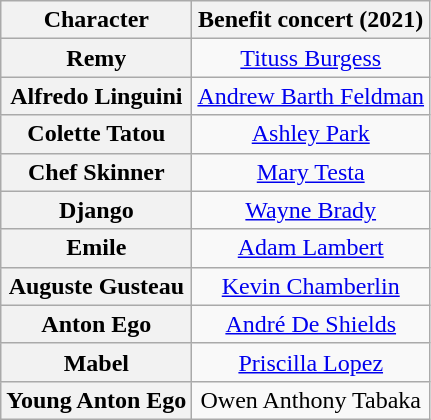<table class="wikitable">
<tr>
<th>Character</th>
<th>Benefit concert (2021)</th>
</tr>
<tr>
<th>Remy</th>
<td align="center"><a href='#'>Tituss Burgess</a></td>
</tr>
<tr>
<th>Alfredo Linguini</th>
<td align="center"><a href='#'>Andrew Barth Feldman</a></td>
</tr>
<tr>
<th>Colette Tatou</th>
<td align="center"><a href='#'>Ashley Park</a></td>
</tr>
<tr>
<th>Chef Skinner</th>
<td align="center"><a href='#'>Mary Testa</a></td>
</tr>
<tr>
<th>Django</th>
<td align="center"><a href='#'>Wayne Brady</a></td>
</tr>
<tr>
<th>Emile</th>
<td align="center"><a href='#'>Adam Lambert</a></td>
</tr>
<tr>
<th>Auguste Gusteau</th>
<td align="center"><a href='#'>Kevin Chamberlin</a></td>
</tr>
<tr>
<th>Anton Ego</th>
<td align="center"><a href='#'>André De Shields</a></td>
</tr>
<tr>
<th>Mabel</th>
<td align="center"><a href='#'>Priscilla Lopez</a></td>
</tr>
<tr>
<th>Young Anton Ego</th>
<td align="center">Owen Anthony Tabaka</td>
</tr>
</table>
